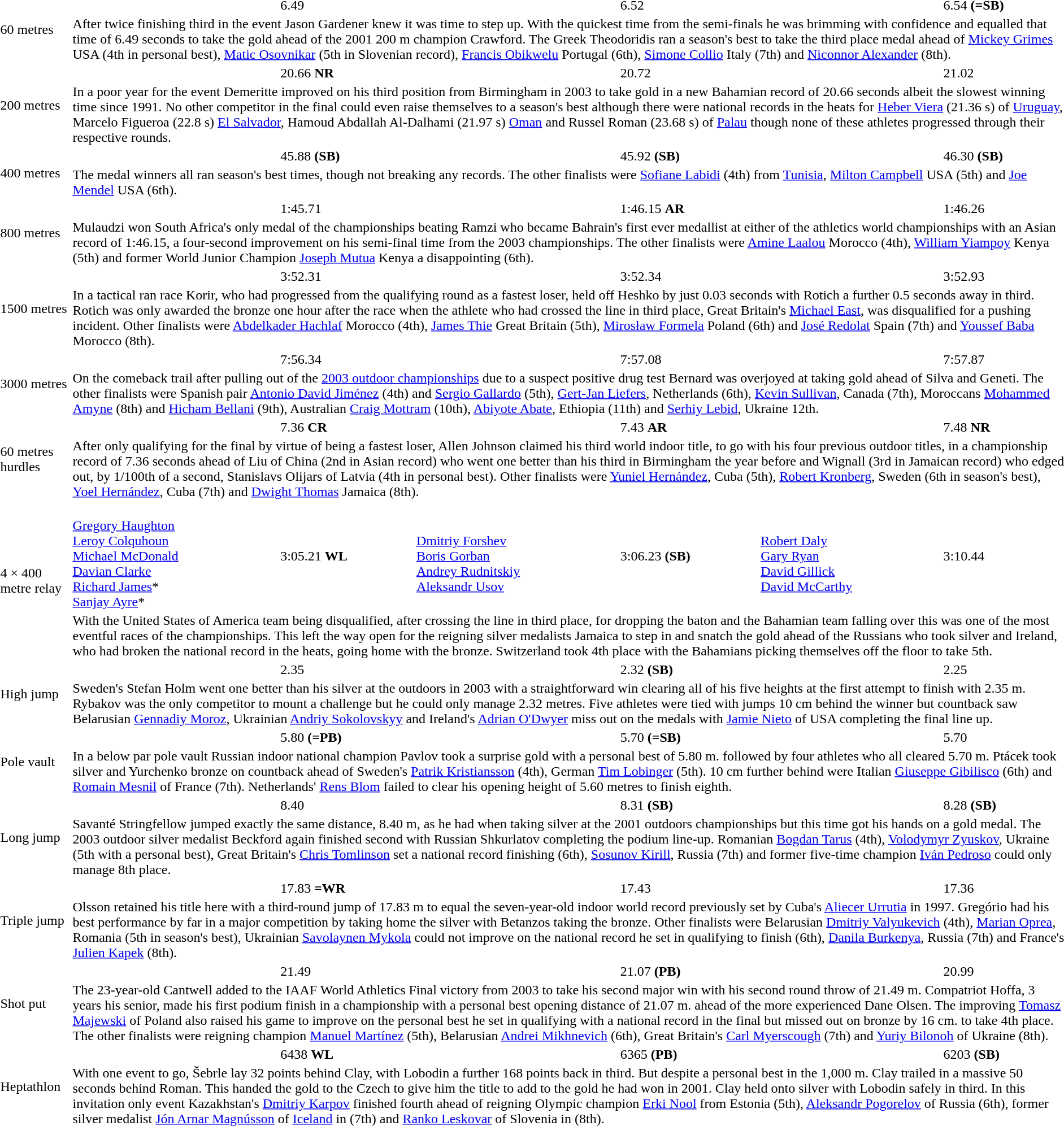<table>
<tr>
<td rowspan=2>60 metres<br></td>
<td></td>
<td>6.49</td>
<td></td>
<td>6.52</td>
<td></td>
<td>6.54 <strong>(=SB)</strong></td>
</tr>
<tr>
<td colspan=6>After twice finishing third in the event Jason Gardener knew it was time to step up. With the quickest time from the semi-finals he was brimming with confidence and equalled that time of 6.49 seconds to take the gold ahead of the 2001 200 m champion Crawford. The Greek Theodoridis ran a season's best to take the third place medal ahead of <a href='#'>Mickey Grimes</a> USA (4th in personal best), <a href='#'>Matic Osovnikar</a> (5th in Slovenian record), <a href='#'>Francis Obikwelu</a> Portugal (6th), <a href='#'>Simone Collio</a> Italy (7th) and <a href='#'>Niconnor Alexander</a> (8th).</td>
</tr>
<tr>
<td rowspan=2>200 metres<br></td>
<td></td>
<td>20.66 <strong>NR</strong></td>
<td></td>
<td>20.72</td>
<td></td>
<td>21.02</td>
</tr>
<tr>
<td colspan=6>In a poor year for the event Demeritte improved on his third position from Birmingham in 2003 to take gold in a new Bahamian record of 20.66 seconds albeit the slowest winning time since 1991. No other competitor in the final could even raise themselves to a season's best although there were national records in the heats for <a href='#'>Heber Viera</a> (21.36 s) of <a href='#'>Uruguay</a>, Marcelo Figueroa (22.8 s) <a href='#'>El Salvador</a>, Hamoud Abdallah  Al-Dalhami (21.97 s) <a href='#'>Oman</a> and Russel Roman (23.68 s) of <a href='#'>Palau</a> though none of these athletes progressed through their respective rounds.</td>
</tr>
<tr>
<td rowspan=2>400 metres <br></td>
<td></td>
<td>45.88 <strong>(SB)</strong></td>
<td></td>
<td>45.92 <strong>(SB)</strong></td>
<td></td>
<td>46.30 <strong>(SB)</strong></td>
</tr>
<tr>
<td colspan=6>The medal winners all ran season's best times, though not breaking any records. The other finalists were <a href='#'>Sofiane Labidi</a> (4th) from <a href='#'>Tunisia</a>, <a href='#'>Milton Campbell</a> USA (5th) and <a href='#'>Joe Mendel</a> USA (6th).</td>
</tr>
<tr>
<td rowspan=2>800 metres <br></td>
<td></td>
<td>1:45.71</td>
<td></td>
<td>1:46.15 <strong>AR</strong></td>
<td></td>
<td>1:46.26</td>
</tr>
<tr>
<td colspan=6>Mulaudzi won South Africa's only medal of the championships beating Ramzi who became Bahrain's first ever medallist at either of the athletics world championships with an Asian record of 1:46.15, a four-second improvement on his semi-final time from the 2003 championships. The other finalists were <a href='#'>Amine Laalou</a> Morocco (4th), <a href='#'>William Yiampoy</a> Kenya (5th) and former World Junior Champion <a href='#'>Joseph Mutua</a> Kenya a disappointing (6th).</td>
</tr>
<tr>
<td rowspan=2>1500 metres <br></td>
<td></td>
<td>3:52.31</td>
<td></td>
<td>3:52.34</td>
<td></td>
<td>3:52.93</td>
</tr>
<tr>
<td colspan=6>In a tactical ran race Korir, who had progressed from the qualifying round as a fastest loser, held off Heshko by just 0.03 seconds with Rotich a further 0.5 seconds away in third. Rotich was only awarded the bronze one hour after the race when the athlete who had crossed the line in third place, Great Britain's <a href='#'>Michael East</a>, was disqualified for a pushing incident. Other finalists were <a href='#'>Abdelkader Hachlaf</a> Morocco (4th), <a href='#'>James Thie</a> Great Britain (5th), <a href='#'>Mirosław Formela</a> Poland (6th) and <a href='#'>José Redolat</a> Spain (7th) and <a href='#'>Youssef Baba</a> Morocco (8th).</td>
</tr>
<tr>
<td rowspan=2>3000 metres <br></td>
<td></td>
<td>7:56.34</td>
<td></td>
<td>7:57.08</td>
<td></td>
<td>7:57.87</td>
</tr>
<tr>
<td colspan=6>On the comeback trail after pulling out of the <a href='#'>2003 outdoor championships</a> due to a suspect positive drug test Bernard was overjoyed at taking gold ahead of Silva and Geneti. The other finalists were Spanish pair <a href='#'>Antonio David Jiménez</a> (4th) and <a href='#'>Sergio Gallardo</a> (5th), <a href='#'>Gert-Jan Liefers</a>, Netherlands (6th), <a href='#'>Kevin Sullivan</a>, Canada (7th), Moroccans <a href='#'>Mohammed Amyne</a> (8th) and <a href='#'>Hicham Bellani</a> (9th), Australian <a href='#'>Craig Mottram</a> (10th), <a href='#'>Abiyote Abate</a>, Ethiopia (11th) and <a href='#'>Serhiy Lebid</a>, Ukraine 12th.</td>
</tr>
<tr>
<td rowspan=2>60 metres hurdles <br></td>
<td></td>
<td>7.36 <strong>CR</strong></td>
<td></td>
<td>7.43 <strong>AR</strong></td>
<td></td>
<td>7.48 <strong>NR</strong></td>
</tr>
<tr>
<td colspan=6>After only qualifying for the final by virtue of being a fastest loser, Allen Johnson claimed his third world indoor title, to go with his four previous outdoor titles, in a championship record of 7.36 seconds ahead of Liu of China (2nd in Asian record) who went one better than his third in Birmingham the year before and Wignall (3rd in Jamaican record) who edged out, by 1/100th of a second, Stanislavs Olijars of Latvia (4th in personal best). Other finalists were <a href='#'>Yuniel Hernández</a>, Cuba (5th), <a href='#'>Robert Kronberg</a>, Sweden (6th in season's best), <a href='#'>Yoel Hernández</a>, Cuba (7th) and <a href='#'>Dwight Thomas</a> Jamaica (8th).</td>
</tr>
<tr>
<td rowspan=2>4 × 400 metre relay <br></td>
<td><br><a href='#'>Gregory Haughton</a><br><a href='#'>Leroy Colquhoun</a><br><a href='#'>Michael McDonald</a><br><a href='#'>Davian Clarke</a><br><a href='#'>Richard James</a>*<br><a href='#'>Sanjay Ayre</a>*</td>
<td>3:05.21 <strong>WL</strong></td>
<td><br><a href='#'>Dmitriy Forshev</a><br><a href='#'>Boris Gorban</a><br><a href='#'>Andrey Rudnitskiy</a><br><a href='#'>Aleksandr Usov</a></td>
<td>3:06.23 <strong>(SB)</strong></td>
<td><br><a href='#'>Robert Daly</a><br><a href='#'>Gary Ryan</a><br><a href='#'>David Gillick</a><br><a href='#'>David McCarthy</a></td>
<td>3:10.44</td>
</tr>
<tr>
<td colspan=6>With the United States of America team being disqualified, after crossing the line in third place, for dropping the baton and the Bahamian team falling over this was one of the most eventful races of the championships. This left the way open for the reigning silver medalists Jamaica to step in and snatch the gold ahead of the Russians who took silver and Ireland, who had broken the national record in the heats, going home with the bronze. Switzerland took 4th place with the Bahamians picking themselves off the floor to take 5th.</td>
</tr>
<tr>
<td rowspan=4>High jump <br></td>
<td rowspan=3></td>
<td rowspan=3>2.35</td>
<td rowspan=3></td>
<td rowspan=3>2.32 <strong>(SB)</strong></td>
<td></td>
<td colspan=3 rowspan=3>2.25</td>
</tr>
<tr>
<td></td>
</tr>
<tr>
<td></td>
</tr>
<tr>
<td colspan=6>Sweden's Stefan Holm went one better than his silver at the outdoors in 2003 with a straightforward win clearing all of his five heights at the first attempt to finish with 2.35 m. Rybakov was the only competitor to mount a challenge but he could only manage 2.32 metres. Five athletes were tied with jumps 10 cm behind the winner but countback saw Belarusian <a href='#'>Gennadiy Moroz</a>, Ukrainian <a href='#'>Andriy Sokolovskyy</a> and Ireland's <a href='#'>Adrian O'Dwyer</a> miss out on the medals with <a href='#'>Jamie Nieto</a> of USA completing the final line up.</td>
</tr>
<tr>
<td rowspan=2>Pole vault <br></td>
<td></td>
<td>5.80 <strong>(=PB)</strong></td>
<td></td>
<td>5.70 <strong>(=SB)</strong></td>
<td></td>
<td>5.70</td>
</tr>
<tr>
<td colspan=6>In a below par pole vault Russian indoor national champion Pavlov took a surprise gold with a personal best of 5.80 m. followed by four athletes who all cleared 5.70 m. Ptácek took silver and Yurchenko bronze on countback ahead of Sweden's <a href='#'>Patrik Kristiansson</a> (4th), German <a href='#'>Tim Lobinger</a> (5th). 10 cm further behind were Italian <a href='#'>Giuseppe Gibilisco</a> (6th) and <a href='#'>Romain Mesnil</a> of France (7th). Netherlands' <a href='#'>Rens Blom</a> failed to clear his opening height of 5.60 metres to finish eighth.</td>
</tr>
<tr>
<td rowspan=2>Long jump <br></td>
<td></td>
<td>8.40</td>
<td></td>
<td>8.31 <strong>(SB)</strong></td>
<td></td>
<td>8.28 <strong>(SB)</strong></td>
</tr>
<tr>
<td colspan=6>Savanté Stringfellow jumped exactly the same distance, 8.40 m, as he had when taking silver at the 2001 outdoors championships but this time got his hands on a gold medal. The 2003 outdoor silver medalist Beckford again finished second with Russian Shkurlatov completing the podium line-up. Romanian <a href='#'>Bogdan Tarus</a> (4th), <a href='#'>Volodymyr Zyuskov</a>, Ukraine (5th with a personal best), Great Britain's <a href='#'>Chris Tomlinson</a> set a national record finishing (6th), <a href='#'>Sosunov Kirill</a>, Russia (7th) and former five-time champion <a href='#'>Iván Pedroso</a> could only manage 8th place.</td>
</tr>
<tr>
<td rowspan=2>Triple jump <br></td>
<td></td>
<td>17.83 <strong>=WR</strong></td>
<td></td>
<td>17.43</td>
<td></td>
<td>17.36</td>
</tr>
<tr>
<td colspan=6>Olsson retained his title here with a third-round jump of 17.83 m to equal the seven-year-old indoor world record previously set by Cuba's <a href='#'>Aliecer Urrutia</a> in 1997. Gregório had his best performance by far in a major competition by taking home the silver with Betanzos taking the bronze. Other finalists were Belarusian <a href='#'>Dmitriy Valyukevich</a> (4th), <a href='#'>Marian Oprea</a>, Romania (5th in season's best), Ukrainian <a href='#'>Savolaynen Mykola</a> could not improve on the national record he set in qualifying to finish (6th), <a href='#'>Danila Burkenya</a>, Russia (7th) and France's <a href='#'>Julien Kapek</a> (8th).</td>
</tr>
<tr>
<td rowspan=2>Shot put <br></td>
<td></td>
<td>21.49</td>
<td></td>
<td>21.07 <strong>(PB)</strong></td>
<td></td>
<td>20.99</td>
</tr>
<tr>
<td colspan=6>The 23-year-old Cantwell added to the IAAF World Athletics Final victory from 2003 to take his second major win with his second round throw of 21.49 m. Compatriot Hoffa, 3 years his senior, made his first podium finish in a championship with a personal best opening distance of 21.07 m. ahead of the more experienced Dane Olsen. The improving <a href='#'>Tomasz Majewski</a> of Poland also raised his game to improve on the personal best he set in qualifying with a national record in the final but missed out on bronze by 16 cm. to take 4th place. The other finalists were reigning champion <a href='#'>Manuel Martínez</a> (5th), Belarusian <a href='#'>Andrei Mikhnevich</a> (6th), Great Britain's <a href='#'>Carl Myerscough</a> (7th) and <a href='#'>Yuriy Bilonoh</a> of Ukraine (8th).</td>
</tr>
<tr>
<td rowspan=2>Heptathlon <br></td>
<td></td>
<td>6438 <strong>WL</strong></td>
<td></td>
<td>6365 <strong>(PB)</strong></td>
<td></td>
<td>6203 <strong>(SB)</strong></td>
</tr>
<tr>
<td colspan=6>With one event to go, Šebrle lay 32 points behind Clay, with Lobodin a further 168 points back in third. But despite a personal best in the 1,000 m. Clay trailed in a massive 50 seconds behind Roman. This handed the gold to the Czech to give him the title to add to the gold he had won in 2001. Clay held onto silver with Lobodin safely in third. In this invitation only event Kazakhstan's <a href='#'>Dmitriy Karpov</a> finished fourth ahead of reigning Olympic champion <a href='#'>Erki Nool</a> from Estonia (5th), <a href='#'>Aleksandr Pogorelov</a> of Russia (6th), former silver medalist <a href='#'>Jón Arnar Magnússon</a> of <a href='#'>Iceland</a> in (7th) and <a href='#'>Ranko Leskovar</a> of Slovenia in (8th).</td>
</tr>
</table>
